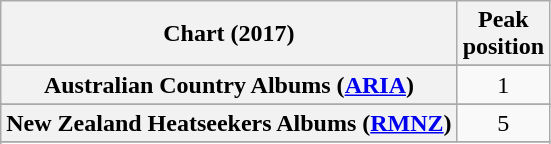<table class="wikitable sortable plainrowheaders" style="text-align:center">
<tr>
<th scope="col">Chart (2017)</th>
<th scope="col">Peak<br> position</th>
</tr>
<tr>
</tr>
<tr>
<th scope="row">Australian Country Albums (<a href='#'>ARIA</a>)</th>
<td>1</td>
</tr>
<tr>
</tr>
<tr>
<th scope="row">New Zealand Heatseekers Albums (<a href='#'>RMNZ</a>)</th>
<td>5</td>
</tr>
<tr>
</tr>
<tr>
</tr>
<tr>
</tr>
<tr>
</tr>
</table>
